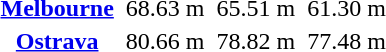<table>
<tr>
<th scope="row"><a href='#'>Melbourne</a></th>
<td></td>
<td>68.63 m</td>
<td></td>
<td>65.51 m</td>
<td></td>
<td>61.30 m</td>
</tr>
<tr>
<th scope="row"><a href='#'>Ostrava</a></th>
<td></td>
<td>80.66 m</td>
<td></td>
<td>78.82 m</td>
<td></td>
<td>77.48 m</td>
</tr>
</table>
